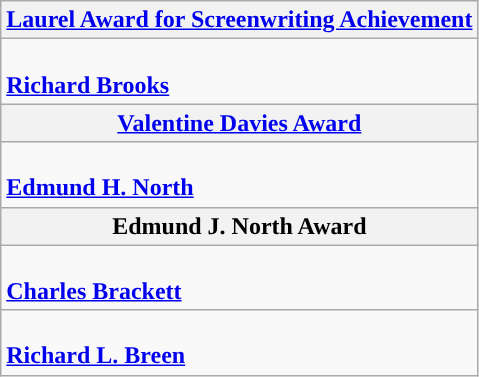<table class="wikitable" style="width=">
<tr>
<th colspan="2" style="background:"><a href='#'>Laurel Award for Screenwriting Achievement</a></th>
</tr>
<tr>
<td colspan="2" style="vertical-align:top;"><br><strong><a href='#'>Richard Brooks</a></strong></td>
</tr>
<tr>
<th colspan="2" style="background:"><a href='#'>Valentine Davies Award</a></th>
</tr>
<tr>
<td colspan="2" style="vertical-align:top;"><br><strong><a href='#'>Edmund H. North</a></strong></td>
</tr>
<tr>
<th colspan="2" style="background:">Edmund J. North Award</th>
</tr>
<tr>
<td colspan="2" style="vertical-align:top;"><br><strong><a href='#'>Charles Brackett</a></strong></td>
</tr>
<tr>
<td colspan="2" style="vertical-align:top;"><br><strong><a href='#'>Richard L. Breen</a></strong></td>
</tr>
</table>
